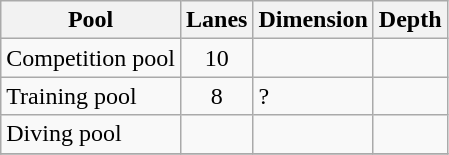<table class="wikitable">
<tr>
<th>Pool</th>
<th>Lanes</th>
<th>Dimension</th>
<th>Depth</th>
</tr>
<tr>
<td>Competition pool</td>
<td align=center>10</td>
<td></td>
<td></td>
</tr>
<tr>
<td>Training pool</td>
<td align=center>8</td>
<td>?</td>
<td></td>
</tr>
<tr>
<td>Diving pool</td>
<td></td>
<td></td>
<td></td>
</tr>
<tr>
</tr>
</table>
